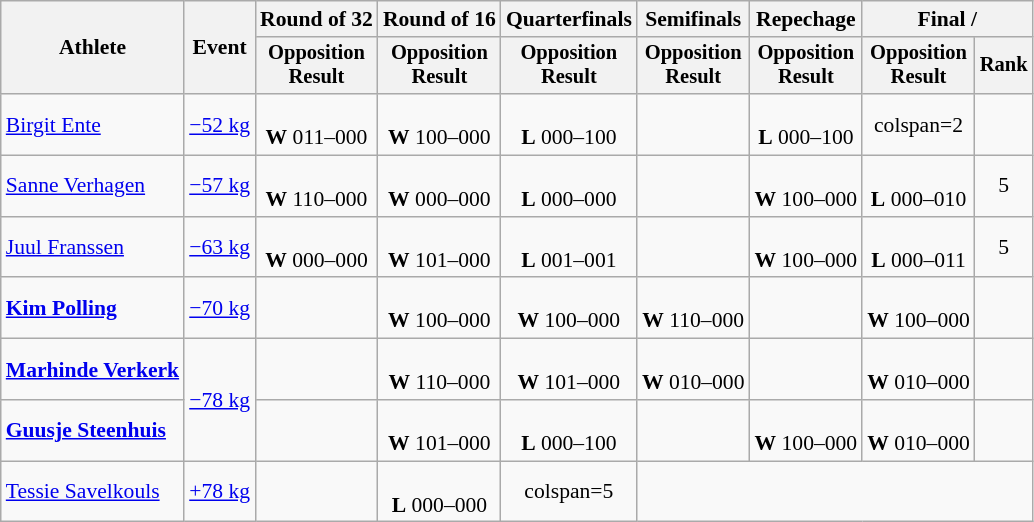<table class="wikitable" style="text-align:center; font-size:90%">
<tr>
<th rowspan=2>Athlete</th>
<th rowspan=2>Event</th>
<th>Round of 32</th>
<th>Round of 16</th>
<th>Quarterfinals</th>
<th>Semifinals</th>
<th>Repechage</th>
<th colspan=2>Final / </th>
</tr>
<tr style="font-size:95%">
<th>Opposition<br>Result</th>
<th>Opposition<br>Result</th>
<th>Opposition<br>Result</th>
<th>Opposition<br>Result</th>
<th>Opposition<br>Result</th>
<th>Opposition<br>Result</th>
<th>Rank</th>
</tr>
<tr>
<td align=left><a href='#'>Birgit Ente</a></td>
<td align=left><a href='#'>−52 kg</a></td>
<td><br><strong>W</strong> 011–000</td>
<td><br><strong>W</strong> 100–000</td>
<td><br><strong>L</strong> 000–100</td>
<td></td>
<td><br><strong>L</strong> 000–100</td>
<td>colspan=2 </td>
</tr>
<tr>
<td align=left><a href='#'>Sanne Verhagen</a></td>
<td align=left><a href='#'>−57 kg</a></td>
<td><br><strong>W</strong> 110–000</td>
<td><br><strong>W</strong> 000–000</td>
<td><br><strong>L</strong> 000–000</td>
<td></td>
<td><br><strong>W</strong> 100–000</td>
<td><br><strong>L</strong> 000–010</td>
<td>5</td>
</tr>
<tr>
<td align=left><a href='#'>Juul Franssen</a></td>
<td align=left><a href='#'>−63 kg</a></td>
<td><br><strong>W</strong> 000–000</td>
<td><br><strong>W</strong> 101–000</td>
<td><br><strong>L</strong> 001–001</td>
<td></td>
<td><br><strong>W</strong> 100–000</td>
<td><br><strong>L</strong> 000–011</td>
<td>5</td>
</tr>
<tr>
<td align=left><strong><a href='#'>Kim Polling</a></strong></td>
<td align=left><a href='#'>−70 kg</a></td>
<td></td>
<td><br><strong>W</strong> 100–000</td>
<td><br><strong>W</strong> 100–000</td>
<td><br><strong>W</strong> 110–000</td>
<td></td>
<td><br><strong>W</strong> 100–000</td>
<td></td>
</tr>
<tr>
<td align=left><strong><a href='#'>Marhinde Verkerk</a></strong></td>
<td align=left rowspan=2><a href='#'>−78 kg</a></td>
<td></td>
<td><br><strong>W</strong> 110–000</td>
<td><br><strong>W</strong> 101–000</td>
<td><br><strong>W</strong> 010–000</td>
<td></td>
<td><br><strong>W</strong> 010–000</td>
<td></td>
</tr>
<tr>
<td align=left><strong><a href='#'>Guusje Steenhuis</a></strong></td>
<td></td>
<td><br><strong>W</strong> 101–000</td>
<td><br><strong>L</strong> 000–100</td>
<td></td>
<td><br><strong>W</strong> 100–000</td>
<td><br><strong>W</strong> 010–000</td>
<td></td>
</tr>
<tr>
<td align=left><a href='#'>Tessie Savelkouls</a></td>
<td align=left><a href='#'>+78 kg</a></td>
<td></td>
<td><br><strong>L</strong> 000–000</td>
<td>colspan=5 </td>
</tr>
</table>
